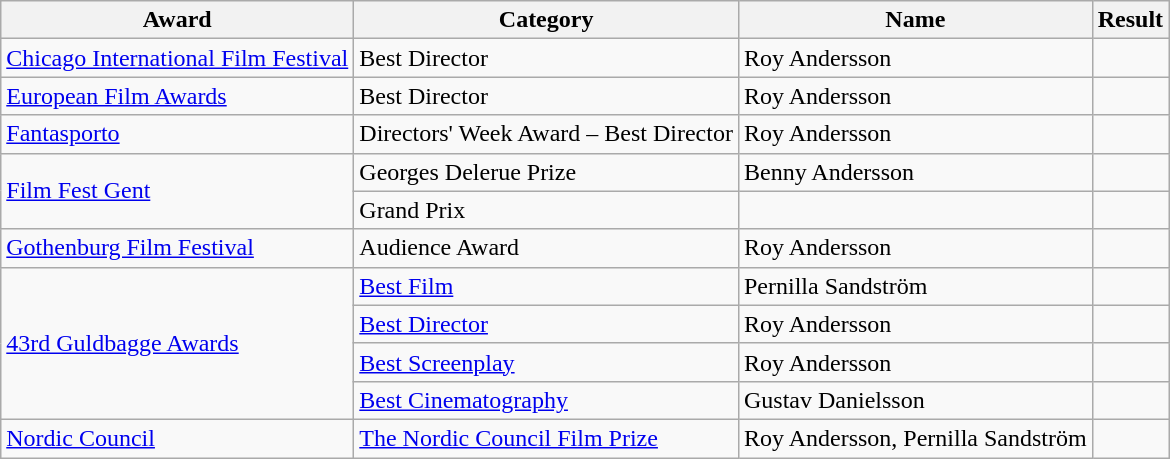<table class="wikitable" border="1" align="center">
<tr>
<th>Award</th>
<th>Category</th>
<th>Name</th>
<th>Result</th>
</tr>
<tr>
<td rowspan="1"><a href='#'>Chicago International Film Festival</a></td>
<td>Best Director</td>
<td>Roy Andersson</td>
<td></td>
</tr>
<tr>
<td rowspan="1"><a href='#'>European Film Awards</a></td>
<td>Best Director</td>
<td>Roy Andersson</td>
<td></td>
</tr>
<tr>
<td rowspan="1"><a href='#'>Fantasporto</a></td>
<td>Directors' Week Award – Best Director</td>
<td>Roy Andersson</td>
<td></td>
</tr>
<tr>
<td rowspan="2"><a href='#'>Film Fest Gent</a></td>
<td>Georges Delerue Prize</td>
<td>Benny Andersson</td>
<td></td>
</tr>
<tr>
<td>Grand Prix</td>
<td></td>
<td></td>
</tr>
<tr>
<td rowspan="1"><a href='#'>Gothenburg Film Festival</a></td>
<td>Audience Award</td>
<td>Roy Andersson</td>
<td></td>
</tr>
<tr>
<td rowspan="4"><a href='#'>43rd Guldbagge Awards</a></td>
<td><a href='#'>Best Film</a></td>
<td>Pernilla Sandström</td>
<td></td>
</tr>
<tr>
<td><a href='#'>Best Director</a></td>
<td>Roy Andersson</td>
<td></td>
</tr>
<tr>
<td><a href='#'>Best Screenplay</a></td>
<td>Roy Andersson</td>
<td></td>
</tr>
<tr>
<td><a href='#'>Best Cinematography</a></td>
<td>Gustav Danielsson</td>
<td></td>
</tr>
<tr>
<td rowspan="1"><a href='#'>Nordic Council</a></td>
<td><a href='#'>The Nordic Council Film Prize</a></td>
<td>Roy Andersson, Pernilla Sandström</td>
<td></td>
</tr>
</table>
